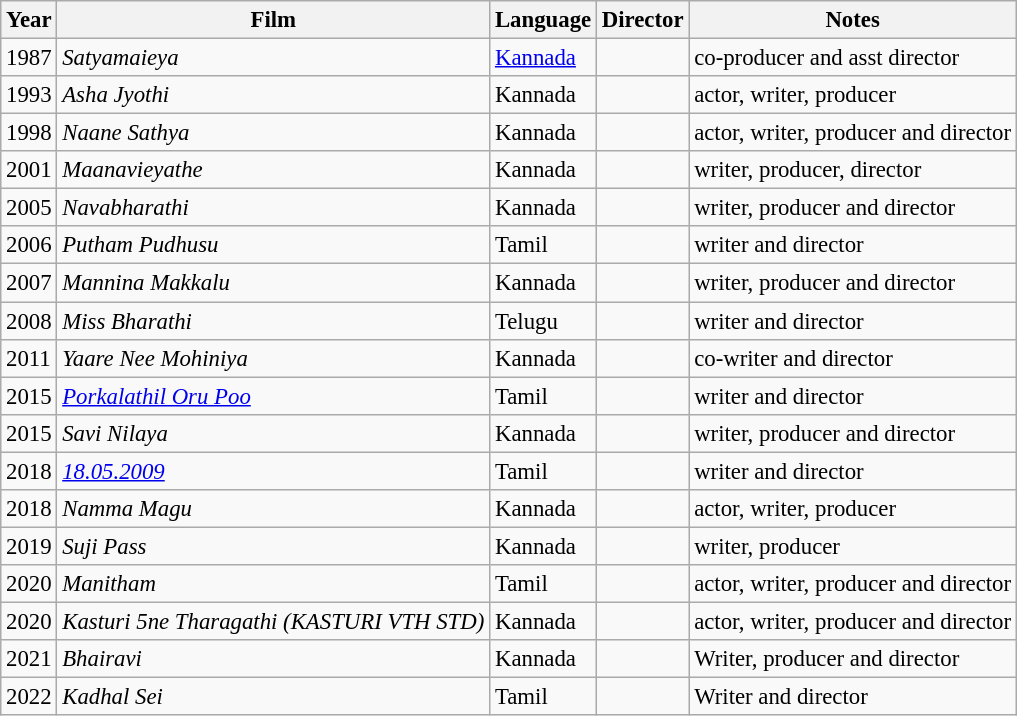<table class="wikitable sortable" style="font-size: 95%;">
<tr>
<th>Year</th>
<th>Film</th>
<th>Language</th>
<th width=10>Director</th>
<th>Notes</th>
</tr>
<tr>
<td>1987</td>
<td><em>Satyamaieya</em></td>
<td><a href='#'>Kannada</a></td>
<td></td>
<td>co-producer and asst director</td>
</tr>
<tr>
<td>1993</td>
<td><em>Asha Jyothi</em></td>
<td>Kannada</td>
<td></td>
<td>actor, writer, producer</td>
</tr>
<tr>
<td>1998</td>
<td><em>Naane Sathya</em></td>
<td>Kannada</td>
<td></td>
<td>actor, writer, producer and director</td>
</tr>
<tr>
<td>2001</td>
<td><em>Maanavieyathe</em></td>
<td>Kannada</td>
<td></td>
<td>writer, producer, director</td>
</tr>
<tr>
<td>2005</td>
<td><em>Navabharathi</em></td>
<td>Kannada</td>
<td></td>
<td>writer, producer and director</td>
</tr>
<tr>
<td>2006</td>
<td><em>Putham Pudhusu</em></td>
<td>Tamil</td>
<td></td>
<td>writer and director</td>
</tr>
<tr>
<td>2007</td>
<td><em>Mannina Makkalu</em></td>
<td>Kannada</td>
<td></td>
<td>writer, producer and director</td>
</tr>
<tr>
<td>2008</td>
<td><em>Miss Bharathi</em></td>
<td>Telugu</td>
<td></td>
<td>writer and director</td>
</tr>
<tr>
<td>2011</td>
<td><em>Yaare Nee Mohiniya</em></td>
<td>Kannada</td>
<td></td>
<td>co-writer and director</td>
</tr>
<tr>
<td>2015</td>
<td><em><a href='#'>Porkalathil Oru Poo</a></em></td>
<td>Tamil</td>
<td></td>
<td>writer and director</td>
</tr>
<tr>
<td>2015</td>
<td><em>Savi Nilaya</em></td>
<td>Kannada</td>
<td></td>
<td>writer, producer and director</td>
</tr>
<tr>
<td>2018</td>
<td><em><a href='#'>18.05.2009</a></em></td>
<td>Tamil</td>
<td></td>
<td>writer and director</td>
</tr>
<tr>
<td>2018</td>
<td><em>Namma Magu</em></td>
<td>Kannada</td>
<td></td>
<td>actor, writer, producer</td>
</tr>
<tr>
<td>2019</td>
<td><em>Suji Pass</em></td>
<td>Kannada</td>
<td></td>
<td>writer, producer</td>
</tr>
<tr>
<td>2020</td>
<td><em>Manitham </em></td>
<td>Tamil</td>
<td></td>
<td>actor, writer, producer and director</td>
</tr>
<tr>
<td>2020</td>
<td><em>Kasturi 5ne Tharagathi (KASTURI VTH STD)</em></td>
<td>Kannada</td>
<td></td>
<td>actor, writer, producer and director</td>
</tr>
<tr>
<td>2021</td>
<td><em>Bhairavi</em></td>
<td>Kannada</td>
<td></td>
<td>Writer, producer and director</td>
</tr>
<tr>
<td>2022</td>
<td><em>Kadhal Sei</em></td>
<td>Tamil</td>
<td></td>
<td>Writer and director</td>
</tr>
</table>
